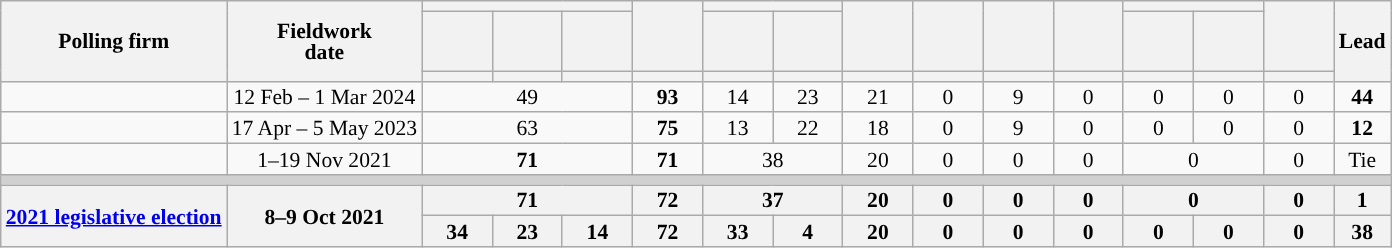<table class="wikitable mw-collapsible sortable" style="text-align:center;font-size:90%;line-height:14px;">
<tr>
<th rowspan="3">Polling firm</th>
<th rowspan="3">Fieldwork<br>date</th>
<th colspan="3" class="unsortable" style="width:40px;"></th>
<th rowspan="2" class="unsortable" style="width:40px;"></th>
<th colspan="2" class="unsortable" style="width:40px;"></th>
<th rowspan="2" class="unsortable" style="width:40px;"></th>
<th rowspan="2" class="unsortable" style="width:40px;"></th>
<th rowspan="2" class="unsortable" style="width:40px;"></th>
<th rowspan="2" class="unsortable" style="width:40px;"></th>
<th colspan="2" class="unsortable" style="width:40px;"></th>
<th rowspan="2" class="unsortable" style="width:40px;"></th>
<th rowspan="3" style="width:25px;">Lead</th>
</tr>
<tr style="height:40px;">
<th class="unsortable" style="width:40px;"></th>
<th class="unsortable" style="width:40px;"></th>
<th class="unsortable" style="width:40px;"></th>
<th class="unsortable" style="width:40px;"></th>
<th class="unsortable" style="width:40px;"></th>
<th class="unsortable" style="width:40px;"></th>
<th class="unsortable" style="width:40px;"></th>
</tr>
<tr>
<th class="unsortable" style="color:inherit;background:"></th>
<th class="unsortable" style="color:inherit;background:"></th>
<th class="unsortable" style="color:inherit;background:"></th>
<th class="unsortable" style="color:inherit;background:"></th>
<th class="unsortable" style="color:inherit;background:"></th>
<th class="unsortable" style="color:inherit;background:"></th>
<th class="unsortable" style="color:inherit;background:"></th>
<th class="unsortable" style="color:inherit;background:"></th>
<th class="unsortable" style="color:inherit;background:"></th>
<th class="unsortable" style="color:inherit;background:"></th>
<th class="unsortable" style="color:inherit;background:"></th>
<th class="unsortable" style="color:inherit;background:"></th>
<th class="unsortable" style="color:inherit;background:"></th>
</tr>
<tr>
<td></td>
<td>12 Feb – 1 Mar 2024</td>
<td colspan="3">49</td>
<td><strong>93</strong></td>
<td>14</td>
<td>23</td>
<td>21</td>
<td>0</td>
<td>9</td>
<td>0</td>
<td>0</td>
<td>0</td>
<td>0</td>
<td style="background:"><strong>44</strong></td>
</tr>
<tr>
<td></td>
<td>17 Apr – 5 May 2023</td>
<td colspan="3">63</td>
<td><strong>75</strong></td>
<td>13</td>
<td>22</td>
<td>18</td>
<td>0</td>
<td>9</td>
<td>0</td>
<td>0</td>
<td>0</td>
<td>0</td>
<td style="background:"><strong>12</strong></td>
</tr>
<tr>
<td></td>
<td>1–19 Nov 2021</td>
<td colspan="3" ><strong>71</strong></td>
<td><strong>71</strong></td>
<td colspan="2">38</td>
<td>20</td>
<td>0</td>
<td>0</td>
<td>0</td>
<td colspan="2">0</td>
<td>0</td>
<td>Tie</td>
</tr>
<tr>
<td colspan="16" style="background:#D0D0D0; color:black"></td>
</tr>
<tr>
<th rowspan="2"><a href='#'>2021 legislative election</a></th>
<th rowspan="2">8–9 Oct 2021</th>
<th colspan="3">71</th>
<th><strong>72</strong></th>
<th colspan="2">37</th>
<th>20</th>
<th>0</th>
<th>0</th>
<th>0</th>
<th colspan="2">0</th>
<th>0</th>
<th style="background:">1</th>
</tr>
<tr>
<th>34</th>
<th>23</th>
<th>14</th>
<th><strong>72</strong></th>
<th>33</th>
<th>4</th>
<th>20</th>
<th>0</th>
<th>0</th>
<th>0</th>
<th>0</th>
<th>0</th>
<th>0</th>
<th style="background:">38</th>
</tr>
</table>
